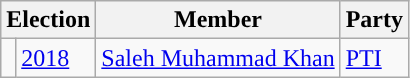<table class="wikitable">
<tr>
<th colspan="2">Election</th>
<th>Member</th>
<th>Party</th>
</tr>
<tr>
<td style="background-color: "></td>
<td><a href='#'>2018</a></td>
<td><a href='#'>Saleh Muhammad Khan</a></td>
<td><a href='#'>PTI</a></td>
</tr>
</table>
